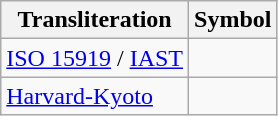<table class="wikitable">
<tr>
<th>Transliteration</th>
<th>Symbol</th>
</tr>
<tr>
<td><a href='#'>ISO 15919</a> / <a href='#'>IAST</a></td>
<td></td>
</tr>
<tr>
<td><a href='#'>Harvard-Kyoto</a></td>
<td></td>
</tr>
</table>
